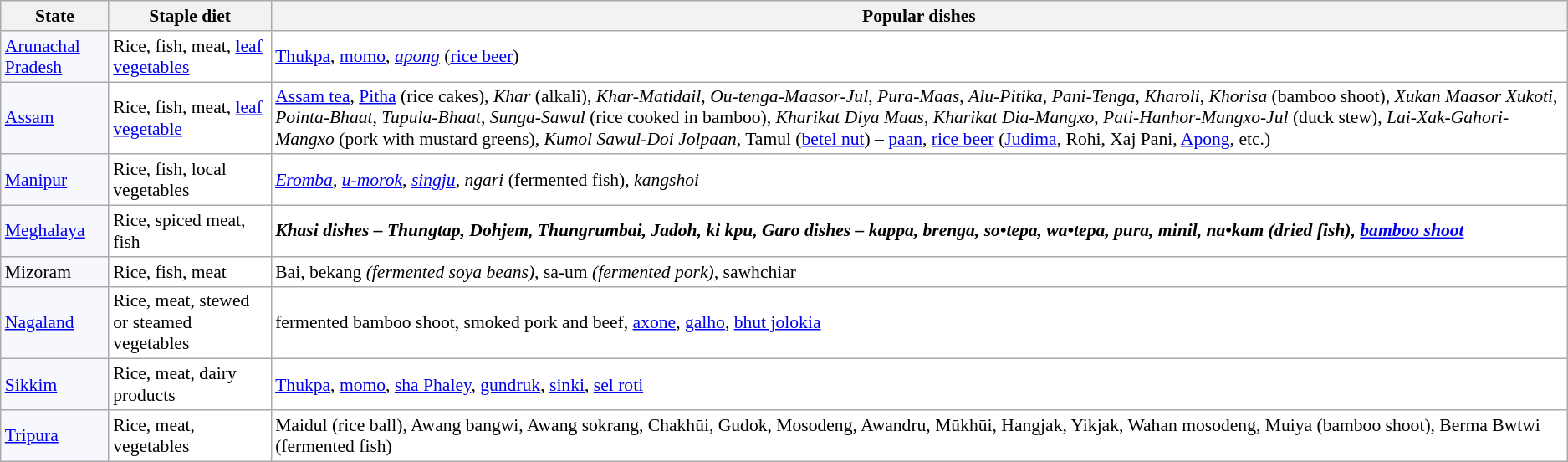<table class="wikitable" style="font-size:0.9em; min-width:70%; background:#fff;">
<tr>
<th>State</th>
<th>Staple diet</th>
<th>Popular dishes</th>
</tr>
<tr>
<td style="background:#f7f7fe;"><a href='#'>Arunachal Pradesh</a></td>
<td>Rice, fish, meat, <a href='#'>leaf vegetables</a></td>
<td><a href='#'>Thukpa</a>, <a href='#'>momo</a>, <em><a href='#'>apong</a></em> (<a href='#'>rice beer</a>)</td>
</tr>
<tr>
<td style="background:#f7f7fe;"><a href='#'>Assam</a></td>
<td>Rice, fish, meat, <a href='#'>leaf vegetable</a></td>
<td><a href='#'>Assam tea</a>, <a href='#'>Pitha</a> (rice cakes), <em>Khar</em> (alkali), <em>Khar-Matidail</em>, <em>Ou-tenga-Maasor-Jul</em>, <em>Pura-Maas</em>, <em>Alu-Pitika</em>, <em>Pani-Tenga</em>, <em>Kharoli</em>, <em>Khorisa</em> (bamboo shoot), <em>Xukan Maasor Xukoti</em>, <em>Pointa-Bhaat</em>, <em>Tupula-Bhaat</em>, <em>Sunga-Sawul</em> (rice cooked in bamboo), <em>Kharikat Diya Maas</em>, <em>Kharikat Dia-Mangxo</em>, <em>Pati-Hanhor-Mangxo-Jul</em> (duck stew), <em>Lai-Xak-Gahori-Mangxo</em> (pork with mustard greens), <em>Kumol Sawul-Doi Jolpaan</em>, Tamul (<a href='#'>betel nut</a>) – <a href='#'>paan</a>, <a href='#'>rice beer</a> (<a href='#'>Judima</a>, Rohi, Xaj Pani, <a href='#'>Apong</a>, etc.)</td>
</tr>
<tr>
<td style="background:#f7f7fe;"><a href='#'>Manipur</a></td>
<td>Rice, fish, local vegetables</td>
<td><em><a href='#'>Eromba</a></em>, <em><a href='#'>u-morok</a></em>, <em><a href='#'>singju</a></em>, <em>ngari</em> (fermented fish), <em>kangshoi</em></td>
</tr>
<tr>
<td style="background:#f7f7fe;"><a href='#'>Meghalaya</a></td>
<td>Rice, spiced meat, fish</td>
<td><strong><em>Khasi<strong> dishes – Thungtap, Dohjem, Thungrumbai, Jadoh<em>, </em>ki kpu<em>, </strong>Garo<strong> dishes – </em>kappa, brenga, so•tepa, wa•tepa, pura, minil<em>, </em>na•kam<em> (dried fish), <a href='#'>bamboo shoot</a></td>
</tr>
<tr>
<td style="background:#f7f7fe;">Mizoram</td>
<td>Rice, fish, meat</td>
<td></em>Bai<em>, </em>bekang<em> (fermented soya beans), </em>sa-um<em> (fermented pork), </em>sawhchiar<em></td>
</tr>
<tr>
<td style="background:#f7f7fe;"><a href='#'>Nagaland</a></td>
<td>Rice, meat, stewed or steamed vegetables</td>
<td>fermented bamboo shoot, smoked pork and beef, </em><a href='#'>axone</a><em>, </em><a href='#'>galho</a><em>, </em><a href='#'>bhut jolokia</a><em></td>
</tr>
<tr>
<td style="background:#f7f7fe;"><a href='#'>Sikkim</a></td>
<td>Rice, meat, dairy products</td>
<td><a href='#'>Thukpa</a>, <a href='#'>momo</a>, <a href='#'>sha Phaley</a>, <a href='#'>gundruk</a>, <a href='#'>sinki</a>, <a href='#'>sel roti</a></td>
</tr>
<tr>
<td style="background:#f7f7fe;"><a href='#'>Tripura</a></td>
<td>Rice, meat, vegetables</td>
<td>Maidul (rice ball), Awang bangwi, Awang sokrang, Chakhūi, Gudok, Mosodeng, Awandru, Mūkhūi, Hangjak, Yikjak, Wahan mosodeng, Muiya (bamboo shoot), Berma Bwtwi (fermented fish)</td>
</tr>
</table>
